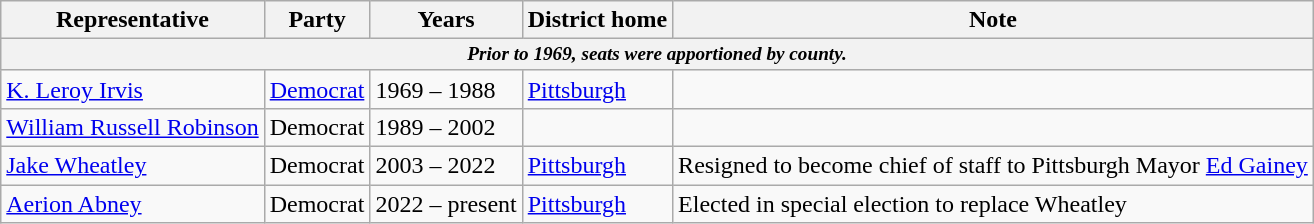<table class=wikitable>
<tr valign=bottom>
<th>Representative</th>
<th>Party</th>
<th>Years</th>
<th>District home</th>
<th>Note</th>
</tr>
<tr>
<th colspan=5 style="font-size: 80%;"><em>Prior to 1969, seats were apportioned by county.</em></th>
</tr>
<tr>
<td><a href='#'>K. Leroy Irvis</a></td>
<td><a href='#'>Democrat</a></td>
<td>1969 – 1988</td>
<td><a href='#'>Pittsburgh</a></td>
<td></td>
</tr>
<tr>
<td><a href='#'>William Russell Robinson</a></td>
<td>Democrat</td>
<td>1989 – 2002</td>
<td></td>
<td></td>
</tr>
<tr>
<td><a href='#'>Jake Wheatley</a></td>
<td>Democrat</td>
<td>2003 – 2022</td>
<td><a href='#'>Pittsburgh</a></td>
<td>Resigned to become chief of staff to Pittsburgh Mayor <a href='#'>Ed Gainey</a></td>
</tr>
<tr>
<td><a href='#'>Aerion Abney</a></td>
<td>Democrat</td>
<td>2022 – present</td>
<td><a href='#'>Pittsburgh</a></td>
<td>Elected in special election to replace Wheatley</td>
</tr>
</table>
